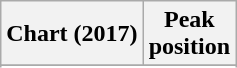<table class="wikitable sortable plainrowheaders" style="text-align:center">
<tr>
<th scope="col">Chart (2017)</th>
<th scope="col">Peak<br>position</th>
</tr>
<tr>
</tr>
<tr>
</tr>
<tr>
</tr>
</table>
